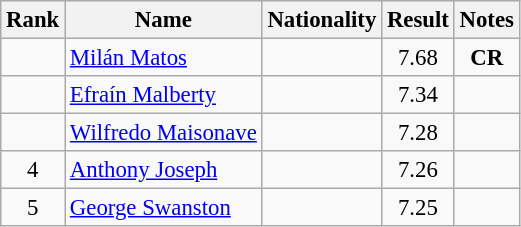<table class="wikitable sortable" style="text-align:center;font-size:95%">
<tr>
<th>Rank</th>
<th>Name</th>
<th>Nationality</th>
<th>Result</th>
<th>Notes</th>
</tr>
<tr>
<td></td>
<td align=left><a href='#'>Milán Matos</a></td>
<td align=left></td>
<td>7.68</td>
<td><strong>CR</strong></td>
</tr>
<tr>
<td></td>
<td align=left><a href='#'>Efraín Malberty</a></td>
<td align=left></td>
<td>7.34</td>
<td></td>
</tr>
<tr>
<td></td>
<td align=left><a href='#'>Wilfredo Maisonave</a></td>
<td align=left></td>
<td>7.28</td>
<td></td>
</tr>
<tr>
<td>4</td>
<td align=left><a href='#'>Anthony Joseph</a></td>
<td align=left></td>
<td>7.26</td>
<td></td>
</tr>
<tr>
<td>5</td>
<td align=left><a href='#'>George Swanston</a></td>
<td align=left></td>
<td>7.25</td>
<td></td>
</tr>
</table>
